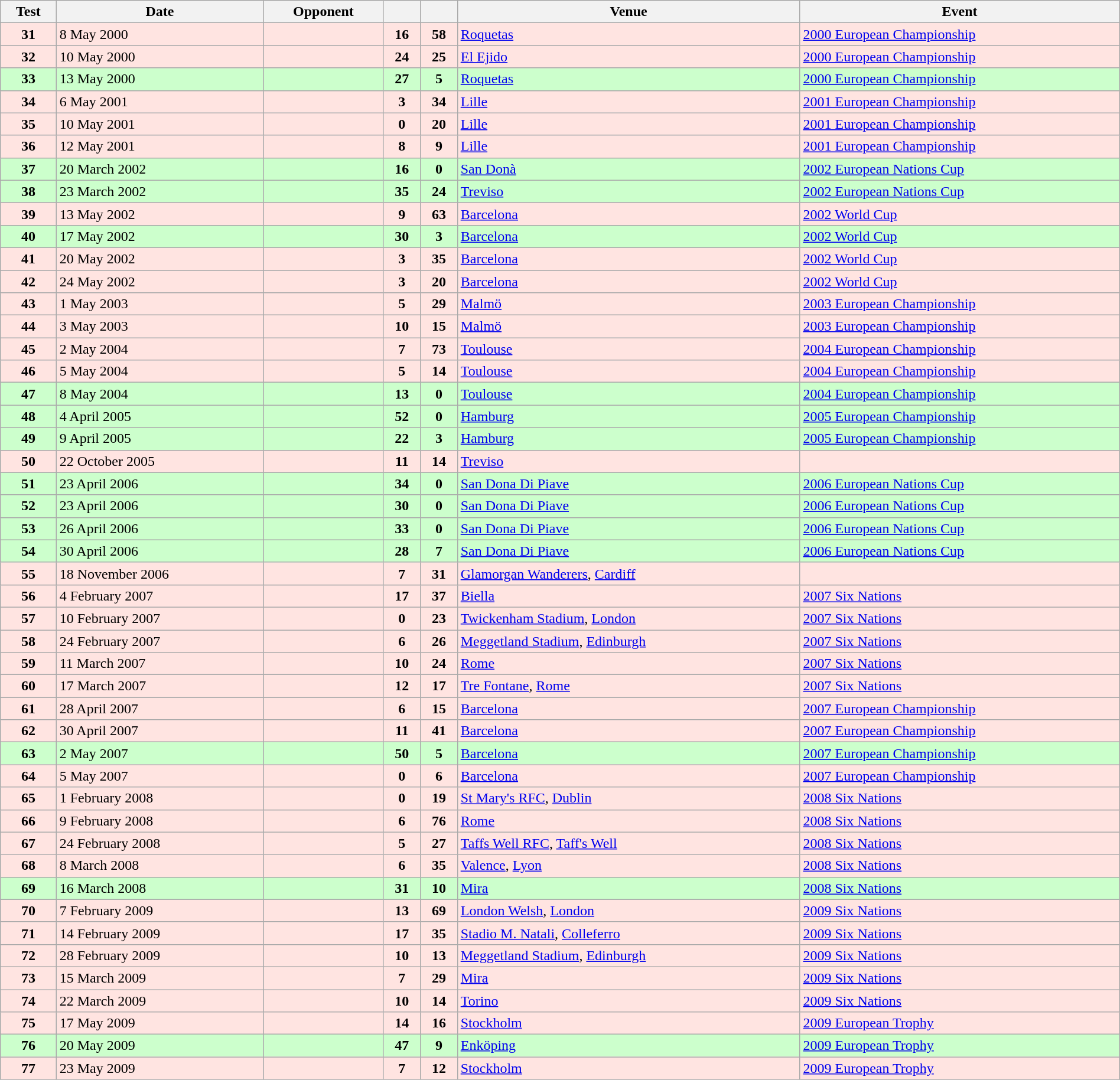<table class="wikitable sortable" style="width:100%">
<tr>
<th>Test</th>
<th>Date</th>
<th>Opponent</th>
<th></th>
<th></th>
<th>Venue</th>
<th>Event</th>
</tr>
<tr bgcolor=FFE4E1>
<td align="center"><strong>31</strong></td>
<td>8 May 2000</td>
<td></td>
<td align="center"><strong>16</strong></td>
<td align="center"><strong>58</strong></td>
<td><a href='#'>Roquetas</a></td>
<td><a href='#'>2000 European Championship</a></td>
</tr>
<tr bgcolor=FFE4E1>
<td align="center"><strong>32</strong></td>
<td>10 May 2000</td>
<td></td>
<td align="center"><strong>24</strong></td>
<td align="center"><strong>25</strong></td>
<td><a href='#'>El Ejido</a></td>
<td><a href='#'>2000 European Championship</a></td>
</tr>
<tr bgcolor=#ccffcc>
<td align="center"><strong>33</strong></td>
<td>13 May 2000</td>
<td></td>
<td align="center"><strong>27</strong></td>
<td align="center"><strong>5</strong></td>
<td><a href='#'>Roquetas</a></td>
<td><a href='#'>2000 European Championship</a></td>
</tr>
<tr bgcolor=FFE4E1>
<td align="center"><strong>34</strong></td>
<td>6 May 2001</td>
<td></td>
<td align="center"><strong>3</strong></td>
<td align="center"><strong>34</strong></td>
<td><a href='#'>Lille</a></td>
<td><a href='#'>2001 European Championship</a></td>
</tr>
<tr bgcolor=FFE4E1>
<td align="center"><strong>35</strong></td>
<td>10 May 2001</td>
<td></td>
<td align="center"><strong>0</strong></td>
<td align="center"><strong>20</strong></td>
<td><a href='#'>Lille</a></td>
<td><a href='#'>2001 European Championship</a></td>
</tr>
<tr bgcolor=FFE4E1>
<td align="center"><strong>36</strong></td>
<td>12 May 2001</td>
<td></td>
<td align="center"><strong>8</strong></td>
<td align="center"><strong>9</strong></td>
<td><a href='#'>Lille</a></td>
<td><a href='#'>2001 European Championship</a></td>
</tr>
<tr bgcolor=#ccffcc>
<td align="center"><strong>37</strong></td>
<td>20 March 2002</td>
<td></td>
<td align="center"><strong>16</strong></td>
<td align="center"><strong>0</strong></td>
<td><a href='#'>San Donà</a></td>
<td><a href='#'>2002 European Nations Cup</a></td>
</tr>
<tr bgcolor=#ccffcc>
<td align="center"><strong>38</strong></td>
<td>23 March 2002</td>
<td></td>
<td align="center"><strong>35</strong></td>
<td align="center"><strong>24</strong></td>
<td><a href='#'>Treviso</a></td>
<td><a href='#'>2002 European Nations Cup</a></td>
</tr>
<tr bgcolor=FFE4E1>
<td align="center"><strong>39</strong></td>
<td>13 May 2002</td>
<td></td>
<td align="center"><strong>9</strong></td>
<td align="center"><strong>63</strong></td>
<td><a href='#'>Barcelona</a></td>
<td><a href='#'>2002 World Cup</a></td>
</tr>
<tr bgcolor=#ccffcc>
<td align="center"><strong>40</strong></td>
<td>17 May 2002</td>
<td></td>
<td align="center"><strong>30</strong></td>
<td align="center"><strong>3</strong></td>
<td><a href='#'>Barcelona</a></td>
<td><a href='#'>2002 World Cup</a></td>
</tr>
<tr bgcolor=FFE4E1>
<td align="center"><strong>41</strong></td>
<td>20 May 2002</td>
<td></td>
<td align="center"><strong>3</strong></td>
<td align="center"><strong>35</strong></td>
<td><a href='#'>Barcelona</a></td>
<td><a href='#'>2002 World Cup</a></td>
</tr>
<tr bgcolor=FFE4E1>
<td align="center"><strong>42</strong></td>
<td>24 May 2002</td>
<td></td>
<td align="center"><strong>3</strong></td>
<td align="center"><strong>20</strong></td>
<td><a href='#'>Barcelona</a></td>
<td><a href='#'>2002 World Cup</a></td>
</tr>
<tr bgcolor=FFE4E1>
<td align="center"><strong>43</strong></td>
<td>1 May 2003</td>
<td></td>
<td align="center"><strong>5</strong></td>
<td align="center"><strong>29</strong></td>
<td><a href='#'>Malmö</a></td>
<td><a href='#'>2003 European Championship</a></td>
</tr>
<tr bgcolor=FFE4E1>
<td align="center"><strong>44</strong></td>
<td>3 May 2003</td>
<td></td>
<td align="center"><strong>10</strong></td>
<td align="center"><strong>15</strong></td>
<td><a href='#'>Malmö</a></td>
<td><a href='#'>2003 European Championship</a></td>
</tr>
<tr bgcolor=FFE4E1>
<td align="center"><strong>45</strong></td>
<td>2 May 2004</td>
<td></td>
<td align="center"><strong>7</strong></td>
<td align="center"><strong>73</strong></td>
<td><a href='#'>Toulouse</a></td>
<td><a href='#'>2004 European Championship</a></td>
</tr>
<tr bgcolor=FFE4E1>
<td align="center"><strong>46</strong></td>
<td>5 May 2004</td>
<td></td>
<td align="center"><strong>5</strong></td>
<td align="center"><strong>14</strong></td>
<td><a href='#'>Toulouse</a></td>
<td><a href='#'>2004 European Championship</a></td>
</tr>
<tr bgcolor=#ccffcc>
<td align="center"><strong>47</strong></td>
<td>8 May 2004</td>
<td></td>
<td align="center"><strong>13</strong></td>
<td align="center"><strong>0</strong></td>
<td><a href='#'>Toulouse</a></td>
<td><a href='#'>2004 European Championship</a></td>
</tr>
<tr bgcolor=#ccffcc>
<td align="center"><strong>48</strong></td>
<td>4 April 2005</td>
<td></td>
<td align="center"><strong>52</strong></td>
<td align="center"><strong>0</strong></td>
<td><a href='#'>Hamburg</a></td>
<td><a href='#'>2005 European Championship</a></td>
</tr>
<tr bgcolor=#ccffcc>
<td align="center"><strong>49</strong></td>
<td>9 April 2005</td>
<td></td>
<td align="center"><strong>22</strong></td>
<td align="center"><strong>3</strong></td>
<td><a href='#'>Hamburg</a></td>
<td><a href='#'>2005 European Championship</a></td>
</tr>
<tr bgcolor=FFE4E1>
<td align="center"><strong>50</strong></td>
<td>22 October 2005</td>
<td></td>
<td align="center"><strong>11</strong></td>
<td align="center"><strong>14</strong></td>
<td><a href='#'>Treviso</a></td>
<td></td>
</tr>
<tr bgcolor=#ccffcc>
<td align="center"><strong>51</strong></td>
<td>23 April 2006</td>
<td></td>
<td align="center"><strong>34</strong></td>
<td align="center"><strong>0</strong></td>
<td><a href='#'>San Dona Di Piave</a></td>
<td><a href='#'>2006 European Nations Cup</a></td>
</tr>
<tr bgcolor=#ccffcc>
<td align="center"><strong>52</strong></td>
<td>23 April 2006</td>
<td></td>
<td align="center"><strong>30</strong></td>
<td align="center"><strong>0</strong></td>
<td><a href='#'>San Dona Di Piave</a></td>
<td><a href='#'>2006 European Nations Cup</a></td>
</tr>
<tr bgcolor=#ccffcc>
<td align="center"><strong>53</strong></td>
<td>26 April 2006</td>
<td></td>
<td align="center"><strong>33</strong></td>
<td align="center"><strong>0</strong></td>
<td><a href='#'>San Dona Di Piave</a></td>
<td><a href='#'>2006 European Nations Cup</a></td>
</tr>
<tr bgcolor=#ccffcc>
<td align="center"><strong>54</strong></td>
<td>30 April 2006</td>
<td></td>
<td align="center"><strong>28</strong></td>
<td align="center"><strong>7</strong></td>
<td><a href='#'>San Dona Di Piave</a></td>
<td><a href='#'>2006 European Nations Cup</a></td>
</tr>
<tr bgcolor=FFE4E1>
<td align="center"><strong>55</strong></td>
<td>18 November 2006</td>
<td></td>
<td align="center"><strong>7</strong></td>
<td align="center"><strong>31</strong></td>
<td><a href='#'>Glamorgan Wanderers</a>, <a href='#'>Cardiff</a></td>
<td></td>
</tr>
<tr bgcolor=FFE4E1>
<td align="center"><strong>56</strong></td>
<td>4 February 2007</td>
<td></td>
<td align="center"><strong>17</strong></td>
<td align="center"><strong>37</strong></td>
<td><a href='#'>Biella</a></td>
<td><a href='#'>2007 Six Nations</a></td>
</tr>
<tr bgcolor=FFE4E1>
<td align="center"><strong>57</strong></td>
<td>10 February 2007</td>
<td></td>
<td align="center"><strong>0</strong></td>
<td align="center"><strong>23</strong></td>
<td><a href='#'>Twickenham Stadium</a>, <a href='#'>London</a></td>
<td><a href='#'>2007 Six Nations</a></td>
</tr>
<tr bgcolor=FFE4E1>
<td align="center"><strong>58</strong></td>
<td>24 February 2007</td>
<td></td>
<td align="center"><strong>6</strong></td>
<td align="center"><strong>26</strong></td>
<td><a href='#'>Meggetland Stadium</a>, <a href='#'>Edinburgh</a></td>
<td><a href='#'>2007 Six Nations</a></td>
</tr>
<tr bgcolor=FFE4E1>
<td align="center"><strong>59</strong></td>
<td>11 March 2007</td>
<td></td>
<td align="center"><strong>10</strong></td>
<td align="center"><strong>24</strong></td>
<td><a href='#'>Rome</a></td>
<td><a href='#'>2007 Six Nations</a></td>
</tr>
<tr bgcolor=FFE4E1>
<td align="center"><strong>60</strong></td>
<td>17 March 2007</td>
<td></td>
<td align="center"><strong>12</strong></td>
<td align="center"><strong>17</strong></td>
<td><a href='#'>Tre Fontane</a>, <a href='#'>Rome</a></td>
<td><a href='#'>2007 Six Nations</a></td>
</tr>
<tr bgcolor=FFE4E1>
<td align="center"><strong>61</strong></td>
<td>28 April 2007</td>
<td></td>
<td align="center"><strong>6</strong></td>
<td align="center"><strong>15</strong></td>
<td><a href='#'>Barcelona</a></td>
<td><a href='#'>2007 European Championship</a></td>
</tr>
<tr bgcolor=FFE4E1>
<td align="center"><strong>62</strong></td>
<td>30 April 2007</td>
<td></td>
<td align="center"><strong>11</strong></td>
<td align="center"><strong>41</strong></td>
<td><a href='#'>Barcelona</a></td>
<td><a href='#'>2007 European Championship</a></td>
</tr>
<tr bgcolor=#ccffcc>
<td align="center"><strong>63</strong></td>
<td>2 May 2007</td>
<td></td>
<td align="center"><strong>50</strong></td>
<td align="center"><strong>5</strong></td>
<td><a href='#'>Barcelona</a></td>
<td><a href='#'>2007 European Championship</a></td>
</tr>
<tr bgcolor=FFE4E1>
<td align="center"><strong>64</strong></td>
<td>5 May 2007</td>
<td></td>
<td align="center"><strong>0</strong></td>
<td align="center"><strong>6</strong></td>
<td><a href='#'>Barcelona</a></td>
<td><a href='#'>2007 European Championship</a></td>
</tr>
<tr bgcolor=FFE4E1>
<td align="center"><strong>65</strong></td>
<td>1 February 2008</td>
<td></td>
<td align="center"><strong>0</strong></td>
<td align="center"><strong>19</strong></td>
<td><a href='#'>St Mary's RFC</a>, <a href='#'>Dublin</a></td>
<td><a href='#'>2008 Six Nations</a></td>
</tr>
<tr bgcolor=FFE4E1>
<td align="center"><strong>66</strong></td>
<td>9 February 2008</td>
<td></td>
<td align="center"><strong>6</strong></td>
<td align="center"><strong>76</strong></td>
<td><a href='#'>Rome</a></td>
<td><a href='#'>2008 Six Nations</a></td>
</tr>
<tr bgcolor=FFE4E1>
<td align="center"><strong>67</strong></td>
<td>24 February 2008</td>
<td></td>
<td align="center"><strong>5</strong></td>
<td align="center"><strong>27</strong></td>
<td><a href='#'>Taffs Well RFC</a>, <a href='#'>Taff's Well</a></td>
<td><a href='#'>2008 Six Nations</a></td>
</tr>
<tr bgcolor=FFE4E1>
<td align="center"><strong>68</strong></td>
<td>8 March 2008</td>
<td></td>
<td align="center"><strong>6</strong></td>
<td align="center"><strong>35</strong></td>
<td><a href='#'>Valence</a>, <a href='#'>Lyon</a></td>
<td><a href='#'>2008 Six Nations</a></td>
</tr>
<tr bgcolor=#ccffcc>
<td align="center"><strong>69</strong></td>
<td>16 March 2008</td>
<td></td>
<td align="center"><strong>31</strong></td>
<td align="center"><strong>10</strong></td>
<td><a href='#'>Mira</a></td>
<td><a href='#'>2008 Six Nations</a></td>
</tr>
<tr bgcolor=FFE4E1>
<td align="center"><strong>70</strong></td>
<td>7 February 2009</td>
<td></td>
<td align="center"><strong>13</strong></td>
<td align="center"><strong>69</strong></td>
<td><a href='#'>London Welsh</a>, <a href='#'>London</a></td>
<td><a href='#'>2009 Six Nations</a></td>
</tr>
<tr bgcolor=FFE4E1>
<td align="center"><strong>71</strong></td>
<td>14 February 2009</td>
<td></td>
<td align="center"><strong>17</strong></td>
<td align="center"><strong>35</strong></td>
<td><a href='#'>Stadio M. Natali</a>, <a href='#'>Colleferro</a></td>
<td><a href='#'>2009 Six Nations</a></td>
</tr>
<tr bgcolor=FFE4E1>
<td align="center"><strong>72</strong></td>
<td>28 February 2009</td>
<td></td>
<td align="center"><strong>10</strong></td>
<td align="center"><strong>13</strong></td>
<td><a href='#'>Meggetland Stadium</a>, <a href='#'>Edinburgh</a></td>
<td><a href='#'>2009 Six Nations</a></td>
</tr>
<tr bgcolor=FFE4E1>
<td align="center"><strong>73</strong></td>
<td>15 March 2009</td>
<td></td>
<td align="center"><strong>7</strong></td>
<td align="center"><strong>29</strong></td>
<td><a href='#'>Mira</a></td>
<td><a href='#'>2009 Six Nations</a></td>
</tr>
<tr bgcolor=FFE4E1>
<td align="center"><strong>74</strong></td>
<td>22 March 2009</td>
<td></td>
<td align="center"><strong>10</strong></td>
<td align="center"><strong>14</strong></td>
<td><a href='#'>Torino</a></td>
<td><a href='#'>2009 Six Nations</a></td>
</tr>
<tr bgcolor=FFE4E1>
<td align="center"><strong>75</strong></td>
<td>17 May 2009</td>
<td></td>
<td align="center"><strong>14</strong></td>
<td align="center"><strong>16</strong></td>
<td><a href='#'>Stockholm</a></td>
<td><a href='#'>2009 European Trophy</a></td>
</tr>
<tr bgcolor=#ccffcc>
<td align="center"><strong>76</strong></td>
<td>20 May 2009</td>
<td></td>
<td align="center"><strong>47</strong></td>
<td align="center"><strong>9</strong></td>
<td><a href='#'>Enköping</a></td>
<td><a href='#'>2009 European Trophy</a></td>
</tr>
<tr bgcolor=FFE4E1>
<td align="center"><strong>77</strong></td>
<td>23 May 2009</td>
<td></td>
<td align="center"><strong>7</strong></td>
<td align="center"><strong>12</strong></td>
<td><a href='#'>Stockholm</a></td>
<td><a href='#'>2009 European Trophy</a></td>
</tr>
</table>
